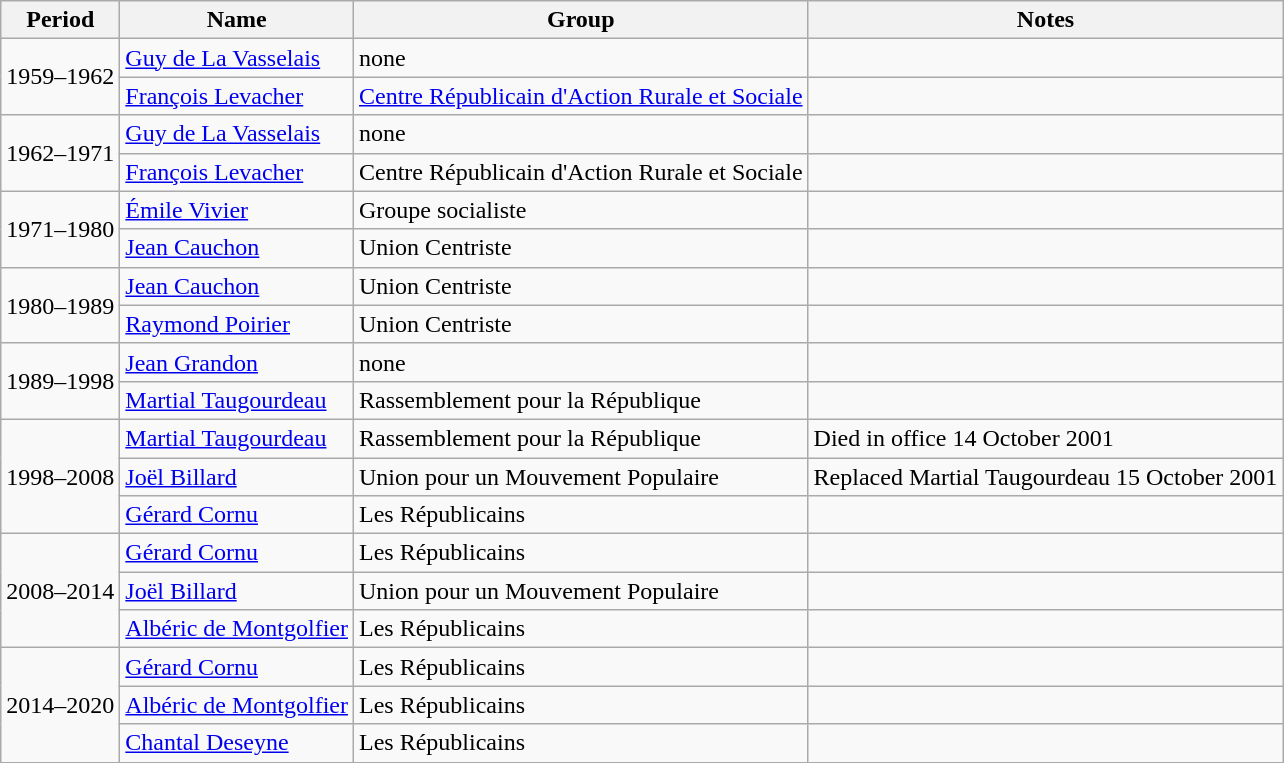<table class="wikitable sortable">
<tr>
<th>Period</th>
<th>Name</th>
<th>Group</th>
<th>Notes</th>
</tr>
<tr>
<td rowspan=2>1959–1962</td>
<td><a href='#'>Guy de La Vasselais</a></td>
<td>none</td>
<td></td>
</tr>
<tr>
<td><a href='#'>François Levacher</a></td>
<td><a href='#'>Centre Républicain d'Action Rurale et Sociale</a></td>
<td></td>
</tr>
<tr>
<td rowspan=2>1962–1971</td>
<td><a href='#'>Guy de La Vasselais</a></td>
<td>none</td>
<td></td>
</tr>
<tr>
<td><a href='#'>François Levacher</a></td>
<td>Centre Républicain d'Action Rurale et Sociale</td>
<td></td>
</tr>
<tr>
<td rowspan=2>1971–1980</td>
<td><a href='#'>Émile Vivier</a></td>
<td>Groupe socialiste</td>
<td></td>
</tr>
<tr>
<td><a href='#'>Jean Cauchon</a></td>
<td>Union Centriste</td>
<td></td>
</tr>
<tr>
<td rowspan=2>1980–1989</td>
<td><a href='#'>Jean Cauchon</a></td>
<td>Union Centriste</td>
<td></td>
</tr>
<tr>
<td><a href='#'>Raymond Poirier</a></td>
<td>Union Centriste</td>
<td></td>
</tr>
<tr>
<td rowspan=2>1989–1998</td>
<td><a href='#'>Jean Grandon</a></td>
<td>none</td>
<td></td>
</tr>
<tr>
<td><a href='#'>Martial Taugourdeau</a></td>
<td>Rassemblement pour la République</td>
<td></td>
</tr>
<tr>
<td rowspan=3>1998–2008</td>
<td><a href='#'>Martial Taugourdeau</a></td>
<td>Rassemblement pour la République</td>
<td>Died in office 14 October 2001</td>
</tr>
<tr>
<td><a href='#'>Joël Billard</a></td>
<td>Union pour un Mouvement Populaire</td>
<td>Replaced Martial Taugourdeau 15 October 2001</td>
</tr>
<tr>
<td><a href='#'>Gérard Cornu</a></td>
<td>Les Républicains</td>
<td></td>
</tr>
<tr>
<td rowspan=3>2008–2014</td>
<td><a href='#'>Gérard Cornu</a></td>
<td>Les Républicains</td>
<td></td>
</tr>
<tr>
<td><a href='#'>Joël Billard</a></td>
<td>Union pour un Mouvement Populaire</td>
<td></td>
</tr>
<tr>
<td><a href='#'>Albéric de Montgolfier</a></td>
<td>Les Républicains</td>
<td></td>
</tr>
<tr>
<td rowspan=3>2014–2020</td>
<td><a href='#'>Gérard Cornu</a></td>
<td>Les Républicains</td>
<td></td>
</tr>
<tr>
<td><a href='#'>Albéric de Montgolfier</a></td>
<td>Les Républicains</td>
<td></td>
</tr>
<tr>
<td><a href='#'>Chantal Deseyne</a></td>
<td>Les Républicains</td>
<td></td>
</tr>
</table>
